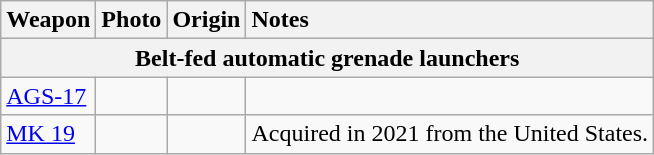<table class="wikitable">
<tr>
<th style="text-align: left;">Weapon</th>
<th style="text-align: left;">Photo</th>
<th style="text-align: left;">Origin</th>
<th style="text-align: left;">Notes</th>
</tr>
<tr>
<th colspan="4">Belt-fed automatic grenade launchers</th>
</tr>
<tr>
<td><a href='#'>AGS-17</a></td>
<td></td>
<td></td>
<td></td>
</tr>
<tr>
<td><a href='#'>MK 19</a></td>
<td></td>
<td></td>
<td>Acquired in 2021 from the United States.</td>
</tr>
</table>
